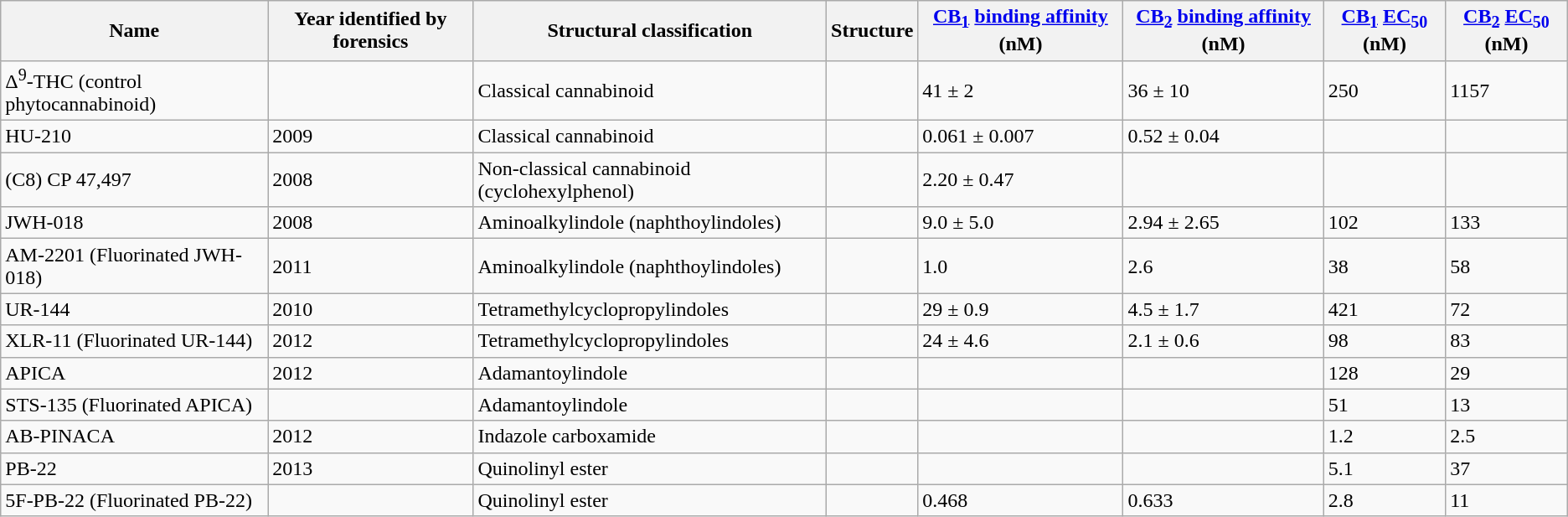<table class="wikitable">
<tr>
<th>Name</th>
<th>Year identified by forensics</th>
<th>Structural classification</th>
<th>Structure</th>
<th><a href='#'>CB<sub>1</sub></a> <a href='#'>binding affinity</a> (nM)</th>
<th><a href='#'>CB<sub>2</sub></a> <a href='#'>binding affinity</a> (nM)</th>
<th><a href='#'>CB<sub>1</sub></a> <a href='#'>EC<sub>50</sub></a> (nM)</th>
<th><a href='#'>CB<sub>2</sub></a> <a href='#'>EC<sub>50</sub></a> (nM)</th>
</tr>
<tr>
<td>Δ<sup>9</sup>-THC (control phytocannabinoid)</td>
<td></td>
<td>Classical cannabinoid</td>
<td></td>
<td>41 ± 2</td>
<td>36 ± 10</td>
<td>250</td>
<td>1157</td>
</tr>
<tr>
<td>HU-210</td>
<td>2009</td>
<td>Classical cannabinoid</td>
<td></td>
<td>0.061 ± 0.007</td>
<td>0.52 ± 0.04</td>
<td></td>
<td></td>
</tr>
<tr>
<td>(C8) CP 47,497</td>
<td>2008</td>
<td>Non-classical cannabinoid (cyclohexylphenol)</td>
<td></td>
<td>2.20 ± 0.47</td>
<td></td>
<td></td>
<td></td>
</tr>
<tr>
<td>JWH-018</td>
<td>2008</td>
<td>Aminoalkylindole (naphthoylindoles)</td>
<td></td>
<td>9.0 ± 5.0</td>
<td>2.94 ± 2.65</td>
<td>102</td>
<td>133</td>
</tr>
<tr>
<td>AM-2201 (Fluorinated JWH-018)</td>
<td>2011</td>
<td>Aminoalkylindole (naphthoylindoles)</td>
<td></td>
<td>1.0</td>
<td>2.6</td>
<td>38</td>
<td>58</td>
</tr>
<tr>
<td>UR-144</td>
<td>2010</td>
<td>Tetramethylcyclopropylindoles</td>
<td></td>
<td>29 ± 0.9</td>
<td>4.5 ± 1.7</td>
<td>421</td>
<td>72</td>
</tr>
<tr>
<td>XLR-11 (Fluorinated UR-144)</td>
<td>2012</td>
<td>Tetramethylcyclopropylindoles</td>
<td></td>
<td>24 ± 4.6</td>
<td>2.1 ± 0.6</td>
<td>98</td>
<td>83</td>
</tr>
<tr>
<td>APICA</td>
<td>2012</td>
<td>Adamantoylindole</td>
<td></td>
<td></td>
<td></td>
<td>128</td>
<td>29</td>
</tr>
<tr>
<td>STS-135 (Fluorinated APICA)</td>
<td></td>
<td>Adamantoylindole</td>
<td></td>
<td></td>
<td></td>
<td>51</td>
<td>13</td>
</tr>
<tr>
<td>AB-PINACA</td>
<td>2012</td>
<td>Indazole carboxamide</td>
<td></td>
<td></td>
<td></td>
<td>1.2</td>
<td>2.5</td>
</tr>
<tr>
<td>PB-22</td>
<td>2013</td>
<td>Quinolinyl ester</td>
<td></td>
<td></td>
<td></td>
<td>5.1</td>
<td>37</td>
</tr>
<tr>
<td>5F-PB-22 (Fluorinated PB-22)</td>
<td></td>
<td>Quinolinyl ester</td>
<td></td>
<td>0.468</td>
<td>0.633</td>
<td>2.8</td>
<td>11</td>
</tr>
</table>
